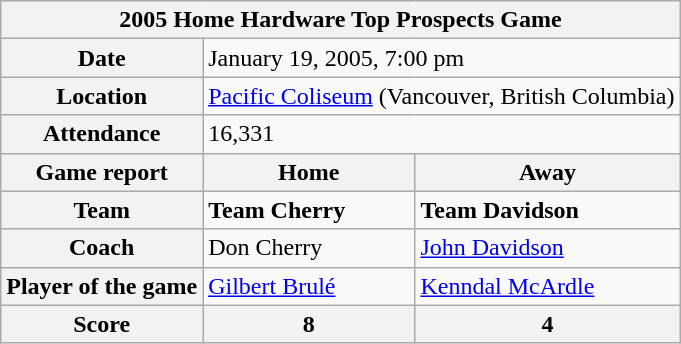<table class="wikitable">
<tr>
<th colspan="3">2005 Home Hardware Top Prospects Game</th>
</tr>
<tr>
<th>Date</th>
<td colspan="2">January 19, 2005, 7:00 pm</td>
</tr>
<tr>
<th>Location</th>
<td colspan="2"><a href='#'>Pacific Coliseum</a> (Vancouver, British Columbia)</td>
</tr>
<tr>
<th>Attendance</th>
<td colspan="2">16,331</td>
</tr>
<tr>
<th>Game report</th>
<th>Home</th>
<th>Away</th>
</tr>
<tr>
<th>Team</th>
<td><strong>Team Cherry</strong></td>
<td><strong>Team Davidson</strong></td>
</tr>
<tr>
<th>Coach</th>
<td>Don Cherry</td>
<td><a href='#'>John Davidson</a></td>
</tr>
<tr>
<th>Player of the game</th>
<td><a href='#'>Gilbert Brulé</a></td>
<td><a href='#'>Kenndal McArdle</a></td>
</tr>
<tr>
<th>Score</th>
<th>8</th>
<th>4</th>
</tr>
</table>
